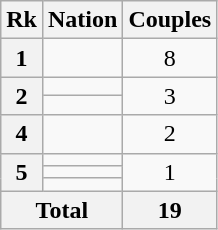<table class="wikitable sortable" style="text-align: center;">
<tr>
<th>Rk</th>
<th>Nation</th>
<th>Couples</th>
</tr>
<tr>
<th>1</th>
<td></td>
<td>8</td>
</tr>
<tr>
<th rowspan="2">2</th>
<td></td>
<td rowspan="2">3</td>
</tr>
<tr>
<td></td>
</tr>
<tr>
<th>4</th>
<td></td>
<td>2</td>
</tr>
<tr>
<th rowspan="3">5</th>
<td></td>
<td rowspan="3">1</td>
</tr>
<tr>
<td></td>
</tr>
<tr>
<td></td>
</tr>
<tr class="sortbottom">
<th colspan="2">Total</th>
<th>19</th>
</tr>
</table>
